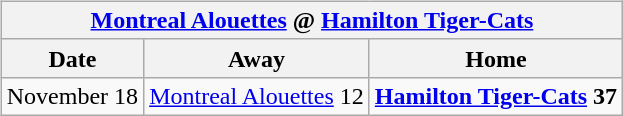<table cellspacing="10">
<tr>
<td valign="top"><br><table class="wikitable">
<tr>
<th colspan="4"><a href='#'>Montreal Alouettes</a> @ <a href='#'>Hamilton Tiger-Cats</a></th>
</tr>
<tr>
<th>Date</th>
<th>Away</th>
<th>Home</th>
</tr>
<tr>
<td>November 18</td>
<td><a href='#'>Montreal Alouettes</a> 12</td>
<td><strong><a href='#'>Hamilton Tiger-Cats</a> 37</strong></td>
</tr>
</table>
</td>
</tr>
</table>
